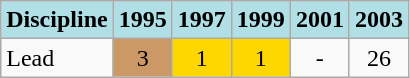<table class="wikitable" style="text-align: center">
<tr>
<th style="background: #b0e0e6">Discipline</th>
<th style="background: #b0e0e6">1995</th>
<th style="background: #b0e0e6">1997</th>
<th style="background: #b0e0e6">1999</th>
<th style="background: #b0e0e6">2001</th>
<th style="background: #b0e0e6">2003</th>
</tr>
<tr>
<td align="left">Lead</td>
<td style="background: #cc9966">3</td>
<td style="background: gold">1</td>
<td style="background: gold">1</td>
<td>-</td>
<td>26</td>
</tr>
</table>
